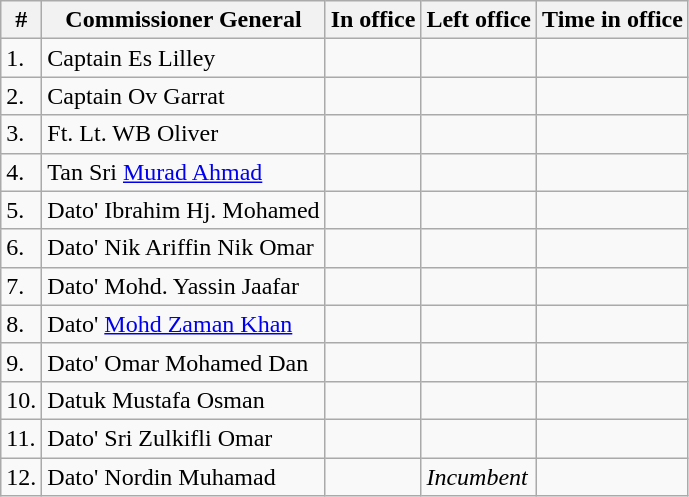<table class="wikitable">
<tr>
<th>#</th>
<th>Commissioner General</th>
<th>In office</th>
<th>Left office</th>
<th>Time in office</th>
</tr>
<tr>
<td>1.</td>
<td>Captain Es Lilley</td>
<td></td>
<td></td>
<td></td>
</tr>
<tr>
<td>2.</td>
<td>Captain Ov Garrat</td>
<td></td>
<td></td>
<td></td>
</tr>
<tr>
<td>3.</td>
<td>Ft. Lt. WB Oliver</td>
<td></td>
<td></td>
<td></td>
</tr>
<tr>
<td>4.</td>
<td>Tan Sri <a href='#'>Murad Ahmad</a></td>
<td></td>
<td></td>
<td></td>
</tr>
<tr>
<td>5.</td>
<td>Dato' Ibrahim Hj. Mohamed</td>
<td></td>
<td></td>
<td></td>
</tr>
<tr>
<td>6.</td>
<td>Dato' Nik Ariffin Nik Omar</td>
<td></td>
<td></td>
<td></td>
</tr>
<tr>
<td>7.</td>
<td>Dato' Mohd. Yassin Jaafar</td>
<td></td>
<td></td>
<td></td>
</tr>
<tr>
<td>8.</td>
<td>Dato' <a href='#'>Mohd Zaman Khan</a></td>
<td></td>
<td></td>
<td></td>
</tr>
<tr>
<td>9.</td>
<td>Dato' Omar Mohamed Dan</td>
<td></td>
<td></td>
<td></td>
</tr>
<tr>
<td>10.</td>
<td>Datuk Mustafa Osman</td>
<td></td>
<td></td>
<td></td>
</tr>
<tr>
<td>11.</td>
<td>Dato' Sri Zulkifli Omar</td>
<td></td>
<td></td>
<td></td>
</tr>
<tr>
<td>12.</td>
<td>Dato' Nordin Muhamad</td>
<td></td>
<td><em>Incumbent</em></td>
<td></td>
</tr>
</table>
